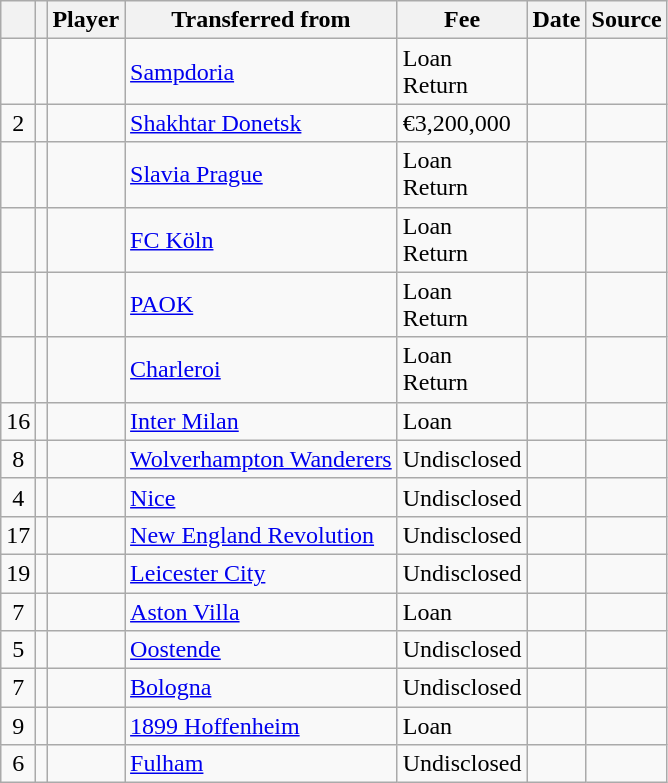<table class="wikitable plainrowheaders sortable">
<tr>
<th></th>
<th></th>
<th scope=col>Player</th>
<th>Transferred from</th>
<th !scope=col; style="width: 65px;">Fee</th>
<th scope=col>Date</th>
<th scope=col>Source</th>
</tr>
<tr>
<td align=center></td>
<td align=center></td>
<td></td>
<td> <a href='#'>Sampdoria</a></td>
<td>Loan Return</td>
<td></td>
<td></td>
</tr>
<tr>
<td align=center>2</td>
<td align=center></td>
<td></td>
<td> <a href='#'>Shakhtar Donetsk</a></td>
<td>€3,200,000</td>
<td></td>
<td></td>
</tr>
<tr>
<td align=center></td>
<td align=center></td>
<td></td>
<td> <a href='#'>Slavia Prague</a></td>
<td>Loan Return</td>
<td></td>
<td></td>
</tr>
<tr>
<td align=center></td>
<td align=center></td>
<td></td>
<td> <a href='#'>FC Köln</a></td>
<td>Loan Return</td>
<td></td>
<td></td>
</tr>
<tr>
<td align=center></td>
<td align=center></td>
<td></td>
<td> <a href='#'>PAOK</a></td>
<td>Loan Return</td>
<td></td>
<td></td>
</tr>
<tr>
<td align=center></td>
<td align=center></td>
<td></td>
<td> <a href='#'>Charleroi</a></td>
<td>Loan Return</td>
<td></td>
<td></td>
</tr>
<tr>
<td align=center>16</td>
<td align=center></td>
<td></td>
<td> <a href='#'>Inter Milan</a></td>
<td>Loan</td>
<td></td>
<td></td>
</tr>
<tr>
<td align=center>8</td>
<td align=center></td>
<td></td>
<td> <a href='#'>Wolverhampton Wanderers</a></td>
<td>Undisclosed</td>
<td></td>
<td></td>
</tr>
<tr>
<td align=center>4</td>
<td align=center></td>
<td></td>
<td> <a href='#'>Nice</a></td>
<td>Undisclosed</td>
<td></td>
<td></td>
</tr>
<tr>
<td align=center>17</td>
<td align=center></td>
<td></td>
<td> <a href='#'>New England Revolution</a></td>
<td>Undisclosed</td>
<td></td>
<td></td>
</tr>
<tr>
<td align=center>19</td>
<td align=center></td>
<td></td>
<td> <a href='#'>Leicester City</a></td>
<td>Undisclosed</td>
<td></td>
<td></td>
</tr>
<tr>
<td align=center>7</td>
<td align=center></td>
<td></td>
<td> <a href='#'>Aston Villa</a></td>
<td>Loan</td>
<td></td>
<td></td>
</tr>
<tr>
<td align=center>5</td>
<td align=center></td>
<td></td>
<td> <a href='#'>Oostende</a></td>
<td>Undisclosed</td>
<td></td>
<td></td>
</tr>
<tr>
<td align=center>7</td>
<td align=center></td>
<td></td>
<td> <a href='#'>Bologna</a></td>
<td>Undisclosed</td>
<td></td>
<td></td>
</tr>
<tr>
<td align=center>9</td>
<td align=center></td>
<td></td>
<td> <a href='#'>1899 Hoffenheim</a></td>
<td>Loan</td>
<td></td>
<td></td>
</tr>
<tr>
<td align=center>6</td>
<td align=center></td>
<td></td>
<td> <a href='#'>Fulham</a></td>
<td>Undisclosed</td>
<td></td>
<td></td>
</tr>
</table>
